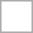<table class="mw-collapsible" cellpadding="10" cellspacing="0" style="border:solid 1px #aaa">
<tr>
<td></td>
</tr>
<tr>
</tr>
</table>
